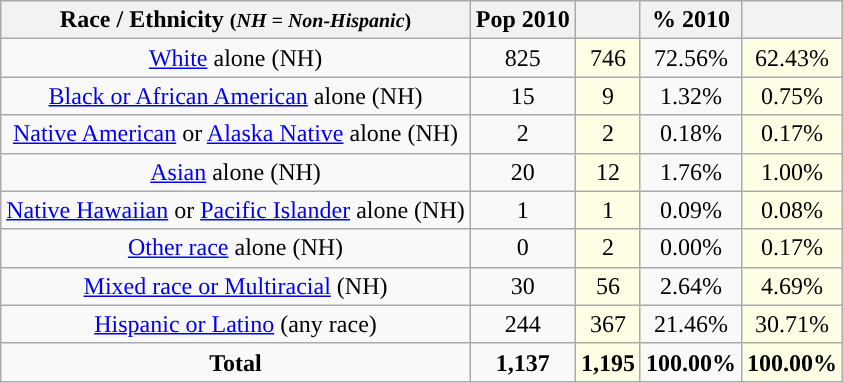<table class="wikitable" style="text-align:center;">
<tr>
<th>Race / Ethnicity <small>(<em>NH = Non-Hispanic</em>)</small></th>
<th>Pop 2010</th>
<th></th>
<th>% 2010</th>
<th></th>
</tr>
<tr>
<td><a href='#'>White</a> alone (NH)</td>
<td>825</td>
<td style='background: #ffffe6;'>746</td>
<td>72.56%</td>
<td style='background: #ffffe6;'>62.43%</td>
</tr>
<tr>
<td><a href='#'>Black or African American</a> alone (NH)</td>
<td>15</td>
<td style='background: #ffffe6;'>9</td>
<td>1.32%</td>
<td style='background: #ffffe6;'>0.75%</td>
</tr>
<tr>
<td><a href='#'>Native American</a> or <a href='#'>Alaska Native</a> alone (NH)</td>
<td>2</td>
<td style='background: #ffffe6;'>2</td>
<td>0.18%</td>
<td style='background: #ffffe6;'>0.17%</td>
</tr>
<tr>
<td><a href='#'>Asian</a> alone (NH)</td>
<td>20</td>
<td style='background: #ffffe6;'>12</td>
<td>1.76%</td>
<td style='background: #ffffe6;'>1.00%</td>
</tr>
<tr>
<td><a href='#'>Native Hawaiian</a> or <a href='#'>Pacific Islander</a> alone (NH)</td>
<td>1</td>
<td style='background: #ffffe6;'>1</td>
<td>0.09%</td>
<td style='background: #ffffe6;'>0.08%</td>
</tr>
<tr>
<td><a href='#'>Other race</a> alone (NH)</td>
<td>0</td>
<td style='background: #ffffe6;'>2</td>
<td>0.00%</td>
<td style='background: #ffffe6;'>0.17%</td>
</tr>
<tr>
<td><a href='#'>Mixed race or Multiracial</a> (NH)</td>
<td>30</td>
<td style='background: #ffffe6;'>56</td>
<td>2.64%</td>
<td style='background: #ffffe6;'>4.69%</td>
</tr>
<tr>
<td><a href='#'>Hispanic or Latino</a> (any race)</td>
<td>244</td>
<td style='background: #ffffe6;'>367</td>
<td>21.46%</td>
<td style='background: #ffffe6;'>30.71%</td>
</tr>
<tr>
<td><strong>Total</strong></td>
<td><strong>1,137</strong></td>
<td style='background: #ffffe6;'><strong>1,195</strong></td>
<td><strong>100.00%</strong></td>
<td style='background: #ffffe6;'><strong>100.00%</strong></td>
</tr>
</table>
